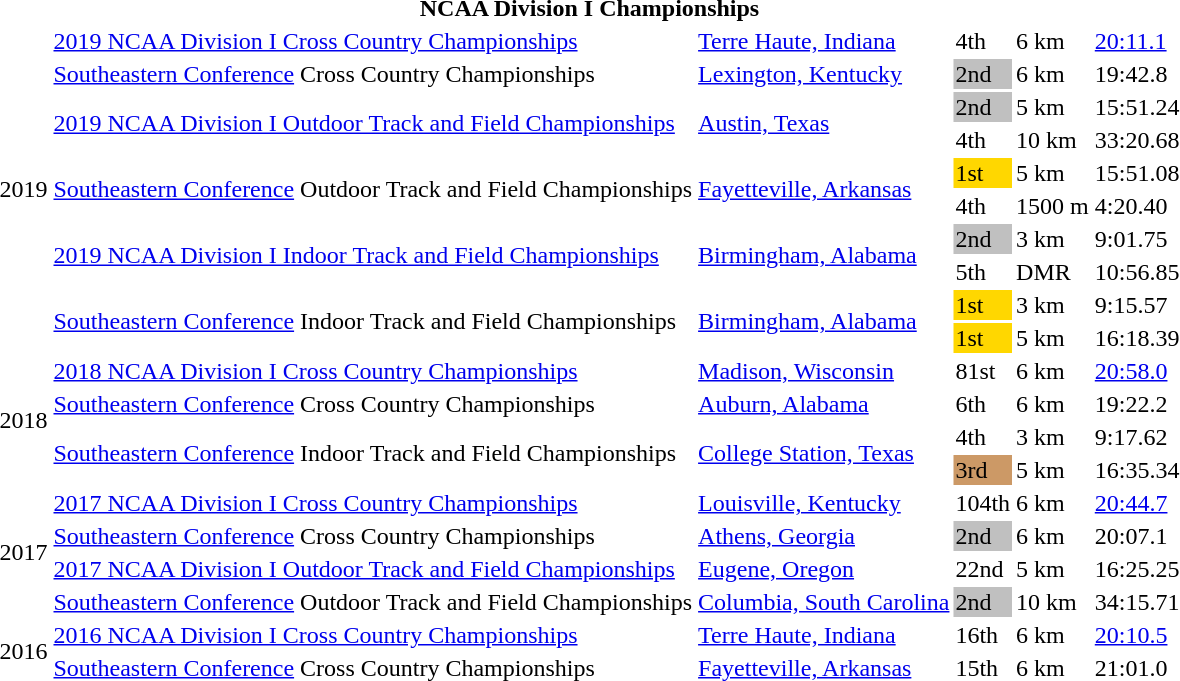<table>
<tr>
<th colspan="9">NCAA Division I Championships</th>
</tr>
<tr>
<td rowspan=10>2019</td>
<td><a href='#'>2019 NCAA Division I Cross Country Championships</a></td>
<td><a href='#'>Terre Haute, Indiana</a></td>
<td>4th</td>
<td>6 km</td>
<td><a href='#'>20:11.1</a></td>
</tr>
<tr>
<td><a href='#'>Southeastern Conference</a> Cross Country Championships</td>
<td><a href='#'>Lexington, Kentucky</a></td>
<td style="background-color:silver;">2nd</td>
<td>6 km</td>
<td>19:42.8</td>
</tr>
<tr>
<td rowspan=2><a href='#'>2019 NCAA Division I Outdoor Track and Field Championships</a></td>
<td rowspan=2><a href='#'>Austin, Texas</a></td>
<td style="background-color:silver;">2nd</td>
<td>5 km</td>
<td>15:51.24</td>
</tr>
<tr>
<td>4th</td>
<td>10 km</td>
<td>33:20.68</td>
</tr>
<tr>
<td rowspan=2><a href='#'>Southeastern Conference</a> Outdoor Track and Field Championships</td>
<td rowspan=2><a href='#'>Fayetteville, Arkansas</a></td>
<td style="background-color:gold;">1st</td>
<td>5 km</td>
<td>15:51.08</td>
</tr>
<tr>
<td>4th</td>
<td>1500 m</td>
<td>4:20.40</td>
</tr>
<tr>
<td rowspan=2><a href='#'>2019 NCAA Division I Indoor Track and Field Championships</a></td>
<td rowspan=2><a href='#'>Birmingham, Alabama</a></td>
<td style="background-color:silver;">2nd</td>
<td>3 km</td>
<td>9:01.75</td>
</tr>
<tr>
<td>5th</td>
<td>DMR</td>
<td>10:56.85</td>
</tr>
<tr>
<td rowspan=2><a href='#'>Southeastern Conference</a> Indoor Track and Field Championships</td>
<td rowspan=2><a href='#'>Birmingham, Alabama</a></td>
<td style="background-color:gold;">1st</td>
<td>3 km</td>
<td>9:15.57</td>
</tr>
<tr>
<td style="background-color:gold;">1st</td>
<td>5 km</td>
<td>16:18.39</td>
</tr>
<tr>
<td rowspan=4>2018</td>
<td><a href='#'>2018 NCAA Division I Cross Country Championships</a></td>
<td><a href='#'>Madison, Wisconsin</a></td>
<td>81st</td>
<td>6 km</td>
<td><a href='#'>20:58.0</a></td>
</tr>
<tr>
<td><a href='#'>Southeastern Conference</a> Cross Country Championships</td>
<td><a href='#'>Auburn, Alabama</a></td>
<td>6th</td>
<td>6 km</td>
<td>19:22.2</td>
</tr>
<tr>
<td rowspan=2><a href='#'>Southeastern Conference</a> Indoor Track and Field Championships</td>
<td rowspan=2><a href='#'>College Station, Texas</a></td>
<td>4th</td>
<td>3 km</td>
<td>9:17.62</td>
</tr>
<tr>
<td style="background-color:#cc9966;">3rd</td>
<td>5 km</td>
<td>16:35.34</td>
</tr>
<tr>
<td rowspan=4>2017</td>
<td><a href='#'>2017 NCAA Division I Cross Country Championships</a></td>
<td><a href='#'>Louisville, Kentucky</a></td>
<td>104th</td>
<td>6 km</td>
<td><a href='#'>20:44.7</a></td>
</tr>
<tr>
<td><a href='#'>Southeastern Conference</a> Cross Country Championships</td>
<td><a href='#'>Athens, Georgia</a></td>
<td style="background-color:silver;">2nd</td>
<td>6 km</td>
<td>20:07.1</td>
</tr>
<tr>
<td rowspan=1><a href='#'>2017 NCAA Division I Outdoor Track and Field Championships</a></td>
<td rowspan=1><a href='#'>Eugene, Oregon</a></td>
<td>22nd</td>
<td>5 km</td>
<td>16:25.25</td>
</tr>
<tr>
<td rowspan=1><a href='#'>Southeastern Conference</a> Outdoor Track and Field Championships</td>
<td rowspan=1><a href='#'>Columbia, South Carolina</a></td>
<td style="background-color:silver;">2nd</td>
<td>10 km</td>
<td>34:15.71</td>
</tr>
<tr>
<td rowspan=2>2016</td>
<td><a href='#'>2016 NCAA Division I Cross Country Championships</a></td>
<td><a href='#'>Terre Haute, Indiana</a></td>
<td>16th</td>
<td>6 km</td>
<td><a href='#'>20:10.5</a></td>
</tr>
<tr>
<td><a href='#'>Southeastern Conference</a> Cross Country Championships</td>
<td><a href='#'>Fayetteville, Arkansas</a></td>
<td>15th</td>
<td>6 km</td>
<td>21:01.0</td>
</tr>
</table>
